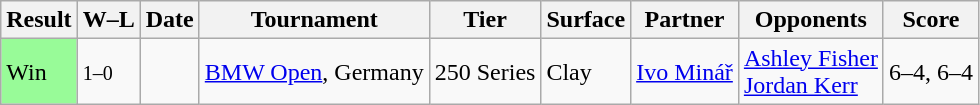<table class="sortable wikitable">
<tr>
<th>Result</th>
<th class="unsortable">W–L</th>
<th>Date</th>
<th>Tournament</th>
<th>Tier</th>
<th>Surface</th>
<th>Partner</th>
<th>Opponents</th>
<th class="unsortable">Score</th>
</tr>
<tr>
<td bgcolor=98FB98>Win</td>
<td><small>1–0</small></td>
<td><a href='#'></a></td>
<td><a href='#'>BMW Open</a>, Germany</td>
<td>250 Series</td>
<td>Clay</td>
<td> <a href='#'>Ivo Minář</a></td>
<td> <a href='#'>Ashley Fisher</a><br> <a href='#'>Jordan Kerr</a></td>
<td>6–4, 6–4</td>
</tr>
</table>
